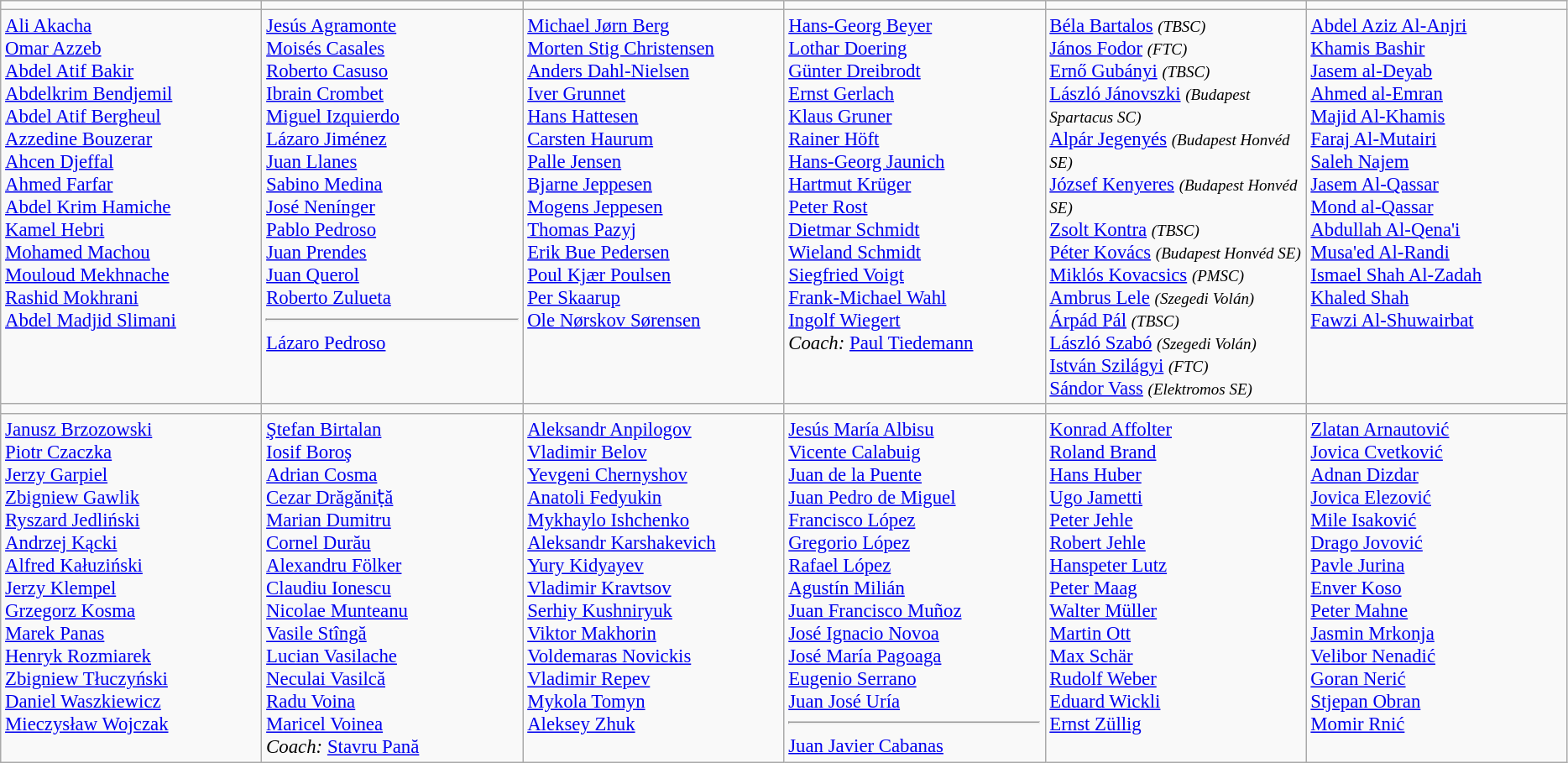<table class="wikitable">
<tr>
<td style="text-align:center; width:200px"></td>
<td style="text-align:center; width:200px"></td>
<td style="text-align:center; width:200px"></td>
<td style="text-align:center; width:200px"></td>
<td style="text-align:center; width:200px"></td>
<td style="text-align:center; width:200px"></td>
</tr>
<tr style="font-size:95%">
<td valign=top><a href='#'>Ali Akacha</a><br><a href='#'>Omar Azzeb</a><br><a href='#'>Abdel Atif Bakir</a><br><a href='#'>Abdelkrim Bendjemil</a><br><a href='#'>Abdel Atif Bergheul</a><br><a href='#'>Azzedine Bouzerar</a><br><a href='#'>Ahcen Djeffal</a><br><a href='#'>Ahmed Farfar</a><br><a href='#'>Abdel Krim Hamiche</a><br><a href='#'>Kamel Hebri</a><br><a href='#'>Mohamed Machou</a><br><a href='#'>Mouloud Mekhnache</a><br><a href='#'>Rashid Mokhrani</a><br><a href='#'>Abdel Madjid Slimani</a></td>
<td valign=top><a href='#'>Jesús Agramonte</a><br><a href='#'>Moisés Casales</a><br><a href='#'>Roberto Casuso</a><br><a href='#'>Ibrain Crombet</a><br><a href='#'>Miguel Izquierdo</a><br><a href='#'>Lázaro Jiménez</a><br><a href='#'>Juan Llanes</a><br><a href='#'>Sabino Medina</a><br><a href='#'>José Nenínger</a><br><a href='#'>Pablo Pedroso</a><br><a href='#'>Juan Prendes</a><br><a href='#'>Juan Querol</a><br><a href='#'>Roberto Zulueta</a><hr><a href='#'>Lázaro Pedroso</a></td>
<td valign=top><a href='#'>Michael Jørn Berg</a><br><a href='#'>Morten Stig Christensen</a><br><a href='#'>Anders Dahl-Nielsen</a><br><a href='#'>Iver Grunnet</a><br><a href='#'>Hans Hattesen</a><br><a href='#'>Carsten Haurum</a><br><a href='#'>Palle Jensen</a><br><a href='#'>Bjarne Jeppesen</a><br><a href='#'>Mogens Jeppesen</a><br><a href='#'>Thomas Pazyj</a><br><a href='#'>Erik Bue Pedersen</a><br><a href='#'>Poul Kjær Poulsen</a><br><a href='#'>Per Skaarup</a><br><a href='#'>Ole Nørskov Sørensen</a></td>
<td valign=top><a href='#'>Hans-Georg Beyer</a><br><a href='#'>Lothar Doering</a><br><a href='#'>Günter Dreibrodt</a><br><a href='#'>Ernst Gerlach</a><br><a href='#'>Klaus Gruner</a><br><a href='#'>Rainer Höft</a><br><a href='#'>Hans-Georg Jaunich</a><br><a href='#'>Hartmut Krüger</a><br><a href='#'>Peter Rost</a><br><a href='#'>Dietmar Schmidt</a><br><a href='#'>Wieland Schmidt</a><br><a href='#'>Siegfried Voigt</a><br><a href='#'>Frank-Michael Wahl</a><br><a href='#'>Ingolf Wiegert</a><br><em>Coach:</em> <a href='#'>Paul Tiedemann</a></td>
<td valign=top><a href='#'>Béla Bartalos</a> <small><em>(TBSC)</em></small><br><a href='#'>János Fodor</a> <small><em>(FTC)</em></small><br><a href='#'>Ernő Gubányi</a> <small><em>(TBSC)</em></small><br><a href='#'>László Jánovszki</a> <small><em>(Budapest Spartacus SC)</em></small><br><a href='#'>Alpár Jegenyés</a> <small><em>(Budapest Honvéd SE)</em></small><br><a href='#'>József Kenyeres</a> <small><em>(Budapest Honvéd SE)</em></small><br><a href='#'>Zsolt Kontra</a> <small><em>(TBSC)</em></small><br><a href='#'>Péter Kovács</a> <small><em>(Budapest Honvéd SE)</em></small><br><a href='#'>Miklós Kovacsics</a> <small><em>(PMSC)</em></small><br><a href='#'>Ambrus Lele</a> <small><em>(Szegedi Volán)</em></small><br><a href='#'>Árpád Pál</a> <small><em>(TBSC)</em></small><br><a href='#'>László Szabó</a> <small><em>(Szegedi Volán)</em></small><br><a href='#'>István Szilágyi</a> <small><em>(FTC)</em></small><br><a href='#'>Sándor Vass</a> <small><em>(Elektromos SE)</em></small></td>
<td valign=top><a href='#'>Abdel Aziz Al-Anjri</a><br><a href='#'>Khamis Bashir</a><br><a href='#'>Jasem al-Deyab</a><br><a href='#'>Ahmed al-Emran</a><br><a href='#'>Majid Al-Khamis</a><br><a href='#'>Faraj Al-Mutairi</a><br><a href='#'>Saleh Najem</a><br><a href='#'>Jasem Al-Qassar</a><br><a href='#'>Mond al-Qassar</a><br><a href='#'>Abdullah Al-Qena'i</a><br><a href='#'>Musa'ed Al-Randi</a><br><a href='#'>Ismael Shah Al-Zadah</a><br><a href='#'>Khaled Shah</a><br><a href='#'>Fawzi Al-Shuwairbat</a></td>
</tr>
<tr>
<td style="text-align:center; width:200px"></td>
<td style="text-align:center; width:200px"></td>
<td style="text-align:center; width:200px"></td>
<td style="text-align:center; width:200px"></td>
<td style="text-align:center; width:200px"></td>
<td style="text-align:center; width:200px"></td>
</tr>
<tr style="font-size:95%">
<td valign=top><a href='#'>Janusz Brzozowski</a><br><a href='#'>Piotr Czaczka</a><br><a href='#'>Jerzy Garpiel</a><br><a href='#'>Zbigniew Gawlik</a><br><a href='#'>Ryszard Jedliński</a><br><a href='#'>Andrzej Kącki</a><br><a href='#'>Alfred Kałuziński</a><br><a href='#'>Jerzy Klempel</a><br><a href='#'>Grzegorz Kosma</a><br><a href='#'>Marek Panas</a><br><a href='#'>Henryk Rozmiarek</a><br><a href='#'>Zbigniew Tłuczyński</a><br><a href='#'>Daniel Waszkiewicz</a><br><a href='#'>Mieczysław Wojczak</a></td>
<td valign=top><a href='#'>Ştefan Birtalan</a><br><a href='#'>Iosif Boroş</a><br><a href='#'>Adrian Cosma</a><br><a href='#'>Cezar Drăgăniṭă</a><br><a href='#'>Marian Dumitru</a><br><a href='#'>Cornel Durău</a><br><a href='#'>Alexandru Fölker</a><br><a href='#'>Claudiu Ionescu</a><br><a href='#'>Nicolae Munteanu</a><br><a href='#'>Vasile Stîngă</a><br><a href='#'>Lucian Vasilache</a><br><a href='#'>Neculai Vasilcă</a><br><a href='#'>Radu Voina</a><br><a href='#'>Maricel Voinea</a><br><em>Coach:</em> <a href='#'>Stavru Pană</a></td>
<td valign=top><a href='#'>Aleksandr Anpilogov</a><br><a href='#'>Vladimir Belov</a><br><a href='#'>Yevgeni Chernyshov</a><br><a href='#'>Anatoli Fedyukin</a><br><a href='#'>Mykhaylo Ishchenko</a><br><a href='#'>Aleksandr Karshakevich</a><br><a href='#'>Yury Kidyayev</a><br><a href='#'>Vladimir Kravtsov</a><br><a href='#'>Serhiy Kushniryuk</a><br><a href='#'>Viktor Makhorin</a><br><a href='#'>Voldemaras Novickis</a><br><a href='#'>Vladimir Repev</a><br><a href='#'>Mykola Tomyn</a><br><a href='#'>Aleksey Zhuk</a></td>
<td valign=top><a href='#'>Jesús María Albisu</a><br><a href='#'>Vicente Calabuig</a><br><a href='#'>Juan de la Puente</a><br><a href='#'>Juan Pedro de Miguel</a><br><a href='#'>Francisco López</a><br><a href='#'>Gregorio López</a><br><a href='#'>Rafael López</a><br><a href='#'>Agustín Milián</a><br><a href='#'>Juan Francisco Muñoz</a><br><a href='#'>José Ignacio Novoa</a><br><a href='#'>José María Pagoaga</a><br><a href='#'>Eugenio Serrano</a><br><a href='#'>Juan José Uría</a><hr><a href='#'>Juan Javier Cabanas</a></td>
<td valign=top><a href='#'>Konrad Affolter</a><br><a href='#'>Roland Brand</a><br><a href='#'>Hans Huber</a><br><a href='#'>Ugo Jametti</a><br><a href='#'>Peter Jehle</a><br><a href='#'>Robert Jehle</a><br><a href='#'>Hanspeter Lutz</a><br><a href='#'>Peter Maag</a><br><a href='#'>Walter Müller</a><br><a href='#'>Martin Ott</a><br><a href='#'>Max Schär</a><br><a href='#'>Rudolf Weber</a><br><a href='#'>Eduard Wickli</a><br><a href='#'>Ernst Züllig</a></td>
<td valign=top><a href='#'>Zlatan Arnautović</a><br><a href='#'>Jovica Cvetković</a><br><a href='#'>Adnan Dizdar</a><br><a href='#'>Jovica Elezović</a><br><a href='#'>Mile Isaković</a><br><a href='#'>Drago Jovović</a><br><a href='#'>Pavle Jurina</a><br><a href='#'>Enver Koso</a><br><a href='#'>Peter Mahne</a><br><a href='#'>Jasmin Mrkonja</a><br><a href='#'>Velibor Nenadić</a><br><a href='#'>Goran Nerić</a><br><a href='#'>Stjepan Obran</a><br><a href='#'>Momir Rnić</a></td>
</tr>
</table>
